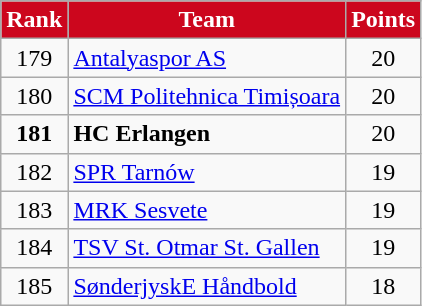<table class="wikitable" style="text-align: center">
<tr>
<th style="color:#FFFFFF; background:#cc061d">Rank</th>
<th style="color:#FFFFFF; background:#cc061d">Team</th>
<th style="color:#FFFFFF; background:#cc061d">Points</th>
</tr>
<tr>
<td>179</td>
<td align=left> <a href='#'>Antalyaspor AS</a></td>
<td>20</td>
</tr>
<tr>
<td>180</td>
<td align=left> <a href='#'>SCM Politehnica Timișoara</a></td>
<td>20</td>
</tr>
<tr>
<td><strong>181</strong></td>
<td align=left> <strong>HC Erlangen</strong></td>
<td>20</td>
</tr>
<tr>
<td>182</td>
<td align=left> <a href='#'>SPR Tarnów</a></td>
<td>19</td>
</tr>
<tr>
<td>183</td>
<td align=left> <a href='#'>MRK Sesvete</a></td>
<td>19</td>
</tr>
<tr>
<td>184</td>
<td align=left> <a href='#'>TSV St. Otmar St. Gallen</a></td>
<td>19</td>
</tr>
<tr>
<td>185</td>
<td align=left> <a href='#'>SønderjyskE Håndbold</a></td>
<td>18</td>
</tr>
</table>
